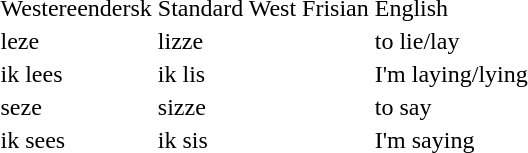<table>
<tr>
<td>Westereendersk</td>
<td>Standard West Frisian</td>
<td>English</td>
</tr>
<tr>
<td>leze</td>
<td>lizze</td>
<td>to lie/lay</td>
</tr>
<tr>
<td>ik lees</td>
<td>ik lis</td>
<td>I'm laying/lying</td>
</tr>
<tr>
<td>seze</td>
<td>sizze</td>
<td>to say</td>
</tr>
<tr>
<td>ik sees</td>
<td>ik sis</td>
<td>I'm saying</td>
</tr>
</table>
